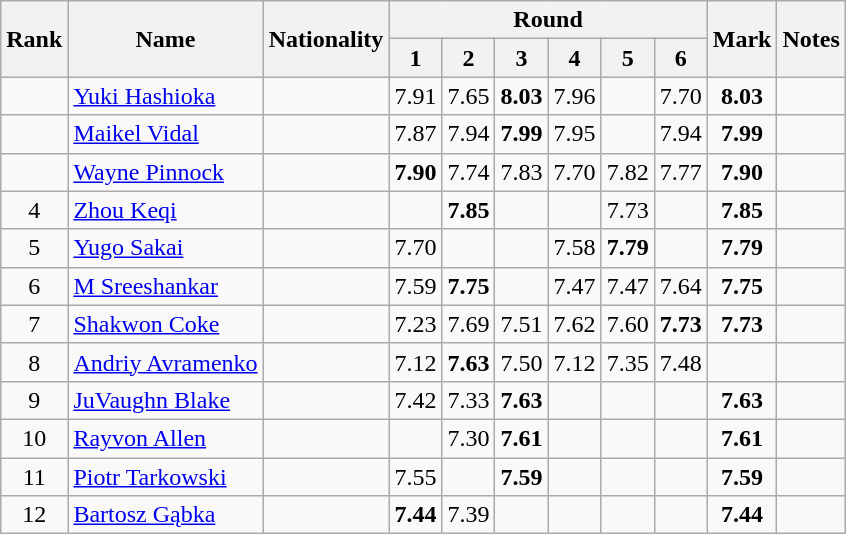<table class="wikitable sortable" style="text-align:center">
<tr>
<th rowspan=2 data-sort-type="number">Rank</th>
<th rowspan=2>Name</th>
<th rowspan=2>Nationality</th>
<th colspan=6>Round</th>
<th rowspan=2>Mark</th>
<th rowspan=2>Notes</th>
</tr>
<tr>
<th>1</th>
<th>2</th>
<th>3</th>
<th>4</th>
<th>5</th>
<th>6</th>
</tr>
<tr>
<td></td>
<td align=left><a href='#'>Yuki Hashioka</a></td>
<td align="left"></td>
<td>7.91</td>
<td>7.65</td>
<td><strong>8.03</strong></td>
<td>7.96</td>
<td></td>
<td>7.70</td>
<td><strong>8.03</strong></td>
<td></td>
</tr>
<tr>
<td></td>
<td align="left"><a href='#'>Maikel Vidal</a></td>
<td align="left"></td>
<td>7.87</td>
<td>7.94</td>
<td><strong>7.99</strong></td>
<td>7.95</td>
<td></td>
<td>7.94</td>
<td><strong>7.99</strong></td>
<td></td>
</tr>
<tr>
<td></td>
<td align="left"><a href='#'>Wayne Pinnock</a></td>
<td align="left"></td>
<td><strong>7.90</strong></td>
<td>7.74</td>
<td>7.83</td>
<td>7.70</td>
<td>7.82</td>
<td>7.77</td>
<td><strong>7.90</strong></td>
<td></td>
</tr>
<tr>
<td>4</td>
<td align="left"><a href='#'>Zhou Keqi</a></td>
<td align="left"></td>
<td></td>
<td><strong>7.85</strong></td>
<td></td>
<td></td>
<td>7.73</td>
<td></td>
<td><strong>7.85</strong></td>
<td></td>
</tr>
<tr>
<td>5</td>
<td align="left"><a href='#'>Yugo Sakai</a></td>
<td align="left"></td>
<td>7.70</td>
<td></td>
<td></td>
<td>7.58</td>
<td><strong>7.79</strong></td>
<td></td>
<td><strong>7.79</strong></td>
<td></td>
</tr>
<tr>
<td>6</td>
<td align="left"><a href='#'>M Sreeshankar</a></td>
<td align="left"></td>
<td>7.59</td>
<td><strong>7.75</strong></td>
<td></td>
<td>7.47</td>
<td>7.47</td>
<td>7.64</td>
<td><strong>7.75</strong></td>
<td></td>
</tr>
<tr>
<td>7</td>
<td align="left"><a href='#'>Shakwon Coke</a></td>
<td align="left"></td>
<td>7.23</td>
<td>7.69</td>
<td>7.51</td>
<td>7.62</td>
<td>7.60</td>
<td><strong>7.73</strong></td>
<td><strong>7.73</strong></td>
<td></td>
</tr>
<tr>
<td>8</td>
<td align="left"><a href='#'>Andriy Avramenko</a></td>
<td align="left"></td>
<td>7.12</td>
<td><strong>7.63</strong></td>
<td>7.50</td>
<td>7.12</td>
<td>7.35</td>
<td>7.48</td>
<td><strong></strong></td>
<td></td>
</tr>
<tr>
<td>9</td>
<td align="left"><a href='#'>JuVaughn Blake</a></td>
<td align="left"></td>
<td>7.42</td>
<td>7.33</td>
<td><strong>7.63</strong></td>
<td></td>
<td></td>
<td></td>
<td><strong>7.63</strong></td>
<td></td>
</tr>
<tr>
<td>10</td>
<td align="left"><a href='#'>Rayvon Allen</a></td>
<td align="left"></td>
<td></td>
<td>7.30</td>
<td><strong>7.61</strong></td>
<td></td>
<td></td>
<td></td>
<td><strong>7.61</strong></td>
<td></td>
</tr>
<tr>
<td>11</td>
<td align="left"><a href='#'>Piotr Tarkowski</a></td>
<td align="left"></td>
<td>7.55</td>
<td></td>
<td><strong>7.59</strong></td>
<td></td>
<td></td>
<td></td>
<td><strong>7.59</strong></td>
<td></td>
</tr>
<tr>
<td>12</td>
<td align="left"><a href='#'>Bartosz Gąbka</a></td>
<td align="left"></td>
<td><strong>7.44</strong></td>
<td>7.39</td>
<td></td>
<td></td>
<td></td>
<td></td>
<td><strong>7.44</strong></td>
<td></td>
</tr>
</table>
